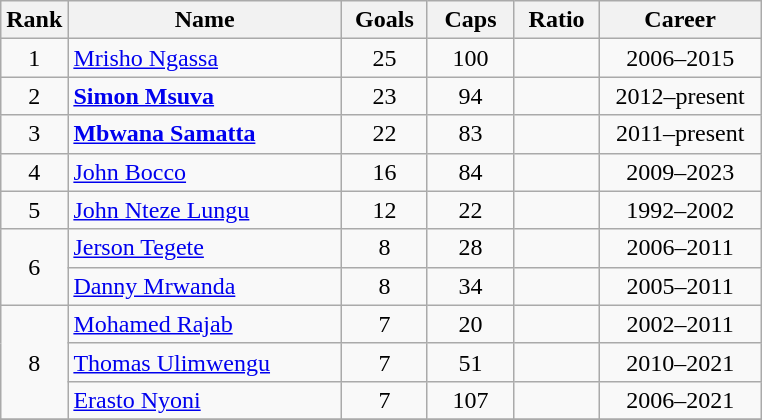<table class="wikitable sortable" style="text-align: center;">
<tr>
<th width=30px>Rank</th>
<th class="unsortable" width=175px>Name</th>
<th width=50px>Goals</th>
<th width=50px>Caps</th>
<th width=50px>Ratio</th>
<th class="unsortable" width=100px>Career</th>
</tr>
<tr>
<td>1</td>
<td align="left"><a href='#'>Mrisho Ngassa</a></td>
<td>25</td>
<td>100</td>
<td></td>
<td>2006–2015</td>
</tr>
<tr>
<td>2</td>
<td align="left"><strong><a href='#'>Simon Msuva</a></strong></td>
<td>23</td>
<td>94</td>
<td></td>
<td>2012–present</td>
</tr>
<tr>
<td>3</td>
<td align="left"><strong><a href='#'>Mbwana Samatta</a></strong></td>
<td>22</td>
<td>83</td>
<td></td>
<td>2011–present</td>
</tr>
<tr>
<td>4</td>
<td align="left"><a href='#'>John Bocco</a></td>
<td>16</td>
<td>84</td>
<td></td>
<td>2009–2023</td>
</tr>
<tr>
<td>5</td>
<td align="left"><a href='#'>John Nteze Lungu</a></td>
<td>12</td>
<td>22</td>
<td></td>
<td>1992–2002</td>
</tr>
<tr>
<td rowspan=2>6</td>
<td align="left"><a href='#'>Jerson Tegete</a></td>
<td>8</td>
<td>28</td>
<td></td>
<td>2006–2011</td>
</tr>
<tr>
<td align="left"><a href='#'>Danny Mrwanda</a></td>
<td>8</td>
<td>34</td>
<td></td>
<td>2005–2011</td>
</tr>
<tr>
<td rowspan=3>8</td>
<td align="left"><a href='#'>Mohamed Rajab</a></td>
<td>7</td>
<td>20</td>
<td></td>
<td>2002–2011</td>
</tr>
<tr>
<td align="left"><a href='#'>Thomas Ulimwengu</a></td>
<td>7</td>
<td>51</td>
<td></td>
<td>2010–2021</td>
</tr>
<tr>
<td align="left"><a href='#'>Erasto Nyoni</a></td>
<td>7</td>
<td>107</td>
<td></td>
<td>2006–2021</td>
</tr>
<tr>
</tr>
</table>
